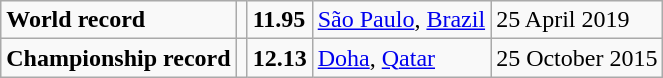<table class="wikitable">
<tr>
<td><strong>World record</strong></td>
<td></td>
<td><strong>11.95</strong></td>
<td><a href='#'>São Paulo</a>, <a href='#'>Brazil</a></td>
<td>25 April 2019</td>
</tr>
<tr>
<td><strong>Championship record</strong></td>
<td></td>
<td><strong>12.13</strong></td>
<td><a href='#'>Doha</a>, <a href='#'>Qatar</a></td>
<td>25 October 2015</td>
</tr>
</table>
